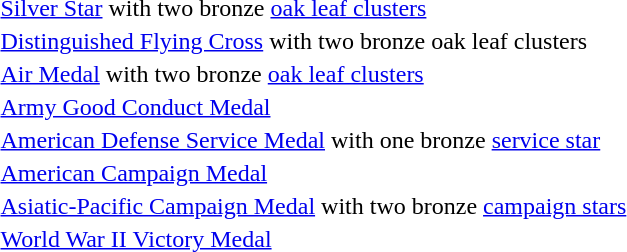<table>
<tr>
<td></td>
<td><a href='#'>Silver Star</a> with two bronze <a href='#'>oak leaf clusters</a></td>
</tr>
<tr>
<td></td>
<td><a href='#'>Distinguished Flying Cross</a> with two bronze oak leaf clusters</td>
</tr>
<tr>
<td></td>
<td><a href='#'>Air Medal</a> with two bronze <a href='#'>oak leaf clusters</a></td>
</tr>
<tr>
<td></td>
<td><a href='#'>Army Good Conduct Medal</a></td>
</tr>
<tr>
<td></td>
<td><a href='#'>American Defense Service Medal</a> with one bronze <a href='#'>service star</a></td>
</tr>
<tr>
<td></td>
<td><a href='#'>American Campaign Medal</a></td>
</tr>
<tr>
<td></td>
<td><a href='#'>Asiatic-Pacific Campaign Medal</a> with two bronze <a href='#'>campaign stars</a></td>
</tr>
<tr>
<td></td>
<td><a href='#'>World War II Victory Medal</a></td>
</tr>
</table>
